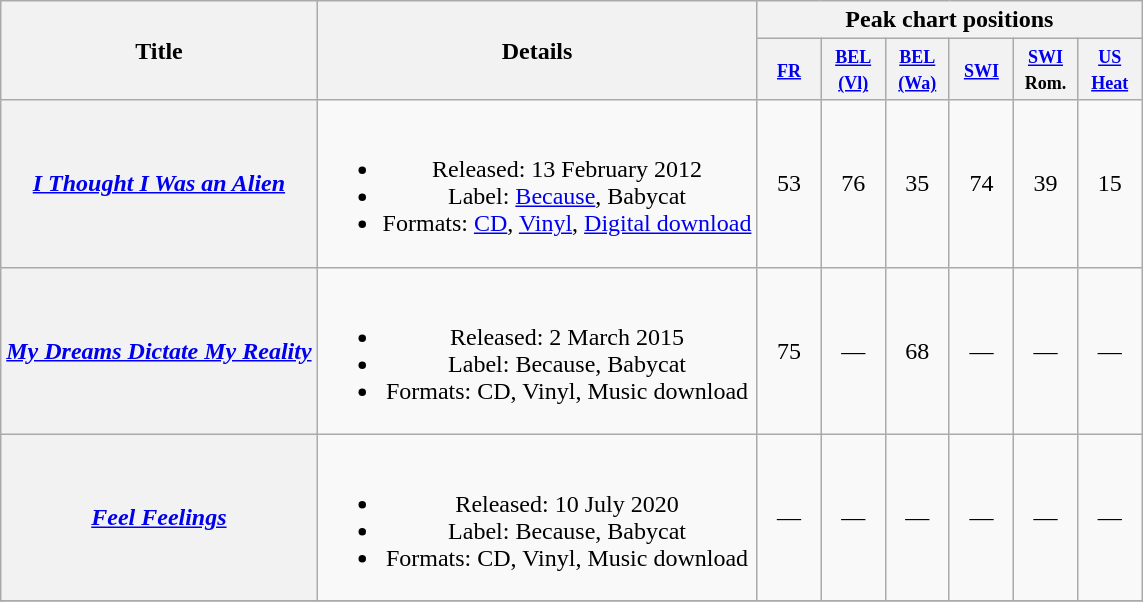<table class="wikitable plainrowheaders" style="text-align:center;">
<tr>
<th rowspan=2>Title</th>
<th rowspan=2>Details</th>
<th colspan=6>Peak chart positions</th>
</tr>
<tr>
<th style="width:2.5em;font-size:90%;"><small><a href='#'>FR</a></small><br></th>
<th style="width:2.5em;font-size:90%;"><small><a href='#'>BEL <br>(Vl)</a></small><br></th>
<th style="width:2.5em;font-size:90%;"><small><a href='#'>BEL <br>(Wa)</a></small><br></th>
<th style="width:2.5em;font-size:90%;"><small><a href='#'>SWI</a></small><br></th>
<th style="width:2.5em;font-size:90%;"><small><a href='#'>SWI</a><br>Rom.</small><br></th>
<th style="width:2.5em;font-size:90%;"><small><a href='#'>US<br>Heat</a><br></small></th>
</tr>
<tr>
<th scope="row"><em><a href='#'>I Thought I Was an Alien</a></em></th>
<td scope="row"><br><ul><li>Released: 13 February 2012</li><li>Label: <a href='#'>Because</a>, Babycat</li><li>Formats: <a href='#'>CD</a>, <a href='#'>Vinyl</a>, <a href='#'>Digital download</a></li></ul></td>
<td>53</td>
<td>76</td>
<td>35</td>
<td>74</td>
<td>39</td>
<td>15</td>
</tr>
<tr>
<th scope="row"><em><a href='#'>My Dreams Dictate My Reality</a></em></th>
<td scope="row"><br><ul><li>Released: 2 March 2015</li><li>Label: Because, Babycat</li><li>Formats: CD, Vinyl, Music download</li></ul></td>
<td>75</td>
<td>—</td>
<td>68</td>
<td>—</td>
<td>—</td>
<td>—</td>
</tr>
<tr>
<th scope="row"><em><a href='#'>Feel Feelings</a></em></th>
<td scope="row"><br><ul><li>Released: 10 July 2020</li><li>Label: Because, Babycat</li><li>Formats: CD, Vinyl, Music download</li></ul></td>
<td>—</td>
<td>—</td>
<td>—</td>
<td>—</td>
<td>—</td>
<td>—</td>
</tr>
<tr>
</tr>
</table>
